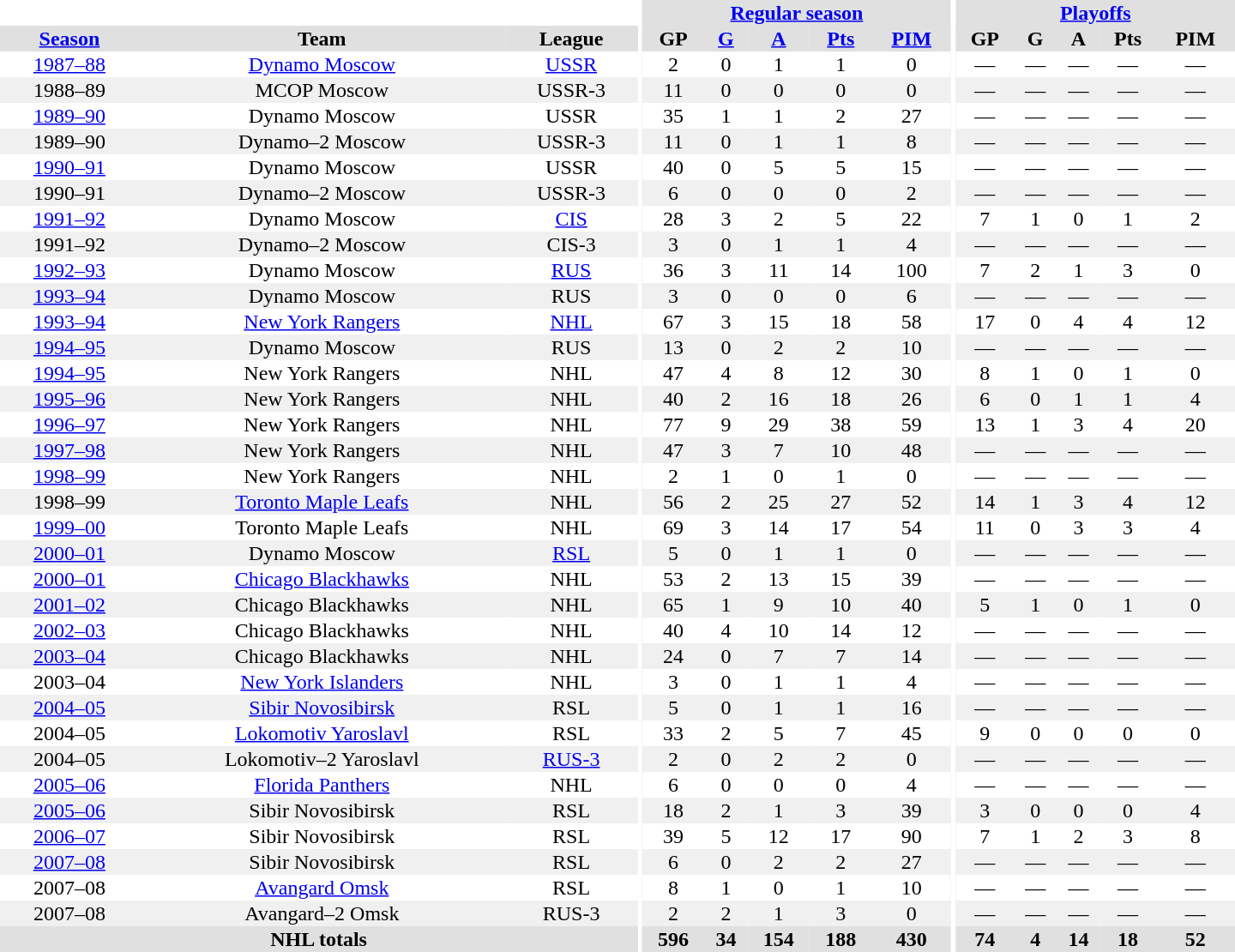<table border="0" cellpadding="1" cellspacing="0" style="text-align:center; width:60em">
<tr bgcolor="#e0e0e0">
<th colspan="3" bgcolor="#ffffff"></th>
<th rowspan="100" bgcolor="#ffffff"></th>
<th colspan="5"><a href='#'>Regular season</a></th>
<th rowspan="100" bgcolor="#ffffff"></th>
<th colspan="5"><a href='#'>Playoffs</a></th>
</tr>
<tr bgcolor="#e0e0e0">
<th><a href='#'>Season</a></th>
<th>Team</th>
<th>League</th>
<th>GP</th>
<th><a href='#'>G</a></th>
<th><a href='#'>A</a></th>
<th><a href='#'>Pts</a></th>
<th><a href='#'>PIM</a></th>
<th>GP</th>
<th>G</th>
<th>A</th>
<th>Pts</th>
<th>PIM</th>
</tr>
<tr>
<td><a href='#'>1987–88</a></td>
<td><a href='#'>Dynamo Moscow</a></td>
<td><a href='#'>USSR</a></td>
<td>2</td>
<td>0</td>
<td>1</td>
<td>1</td>
<td>0</td>
<td>—</td>
<td>—</td>
<td>—</td>
<td>—</td>
<td>—</td>
</tr>
<tr bgcolor="#f0f0f0">
<td>1988–89</td>
<td>MCOP Moscow</td>
<td>USSR-3</td>
<td>11</td>
<td>0</td>
<td>0</td>
<td>0</td>
<td>0</td>
<td>—</td>
<td>—</td>
<td>—</td>
<td>—</td>
<td>—</td>
</tr>
<tr>
<td><a href='#'>1989–90</a></td>
<td>Dynamo Moscow</td>
<td>USSR</td>
<td>35</td>
<td>1</td>
<td>1</td>
<td>2</td>
<td>27</td>
<td>—</td>
<td>—</td>
<td>—</td>
<td>—</td>
<td>—</td>
</tr>
<tr bgcolor="#f0f0f0">
<td>1989–90</td>
<td>Dynamo–2 Moscow</td>
<td>USSR-3</td>
<td>11</td>
<td>0</td>
<td>1</td>
<td>1</td>
<td>8</td>
<td>—</td>
<td>—</td>
<td>—</td>
<td>—</td>
<td>—</td>
</tr>
<tr>
<td><a href='#'>1990–91</a></td>
<td>Dynamo Moscow</td>
<td>USSR</td>
<td>40</td>
<td>0</td>
<td>5</td>
<td>5</td>
<td>15</td>
<td>—</td>
<td>—</td>
<td>—</td>
<td>—</td>
<td>—</td>
</tr>
<tr bgcolor="#f0f0f0">
<td>1990–91</td>
<td>Dynamo–2 Moscow</td>
<td>USSR-3</td>
<td>6</td>
<td>0</td>
<td>0</td>
<td>0</td>
<td>2</td>
<td>—</td>
<td>—</td>
<td>—</td>
<td>—</td>
<td>—</td>
</tr>
<tr>
<td><a href='#'>1991–92</a></td>
<td>Dynamo Moscow</td>
<td><a href='#'>CIS</a></td>
<td>28</td>
<td>3</td>
<td>2</td>
<td>5</td>
<td>22</td>
<td>7</td>
<td>1</td>
<td>0</td>
<td>1</td>
<td>2</td>
</tr>
<tr bgcolor="#f0f0f0">
<td>1991–92</td>
<td>Dynamo–2 Moscow</td>
<td>CIS-3</td>
<td>3</td>
<td>0</td>
<td>1</td>
<td>1</td>
<td>4</td>
<td>—</td>
<td>—</td>
<td>—</td>
<td>—</td>
<td>—</td>
</tr>
<tr>
<td><a href='#'>1992–93</a></td>
<td>Dynamo Moscow</td>
<td><a href='#'>RUS</a></td>
<td>36</td>
<td>3</td>
<td>11</td>
<td>14</td>
<td>100</td>
<td>7</td>
<td>2</td>
<td>1</td>
<td>3</td>
<td>0</td>
</tr>
<tr bgcolor="#f0f0f0">
<td><a href='#'>1993–94</a></td>
<td>Dynamo Moscow</td>
<td>RUS</td>
<td>3</td>
<td>0</td>
<td>0</td>
<td>0</td>
<td>6</td>
<td>—</td>
<td>—</td>
<td>—</td>
<td>—</td>
<td>—</td>
</tr>
<tr>
<td><a href='#'>1993–94</a></td>
<td><a href='#'>New York Rangers</a></td>
<td><a href='#'>NHL</a></td>
<td>67</td>
<td>3</td>
<td>15</td>
<td>18</td>
<td>58</td>
<td>17</td>
<td>0</td>
<td>4</td>
<td>4</td>
<td>12</td>
</tr>
<tr bgcolor="#f0f0f0">
<td><a href='#'>1994–95</a></td>
<td>Dynamo Moscow</td>
<td>RUS</td>
<td>13</td>
<td>0</td>
<td>2</td>
<td>2</td>
<td>10</td>
<td>—</td>
<td>—</td>
<td>—</td>
<td>—</td>
<td>—</td>
</tr>
<tr>
<td><a href='#'>1994–95</a></td>
<td>New York Rangers</td>
<td>NHL</td>
<td>47</td>
<td>4</td>
<td>8</td>
<td>12</td>
<td>30</td>
<td>8</td>
<td>1</td>
<td>0</td>
<td>1</td>
<td>0</td>
</tr>
<tr bgcolor="#f0f0f0">
<td><a href='#'>1995–96</a></td>
<td>New York Rangers</td>
<td>NHL</td>
<td>40</td>
<td>2</td>
<td>16</td>
<td>18</td>
<td>26</td>
<td>6</td>
<td>0</td>
<td>1</td>
<td>1</td>
<td>4</td>
</tr>
<tr>
<td><a href='#'>1996–97</a></td>
<td>New York Rangers</td>
<td>NHL</td>
<td>77</td>
<td>9</td>
<td>29</td>
<td>38</td>
<td>59</td>
<td>13</td>
<td>1</td>
<td>3</td>
<td>4</td>
<td>20</td>
</tr>
<tr bgcolor="#f0f0f0">
<td><a href='#'>1997–98</a></td>
<td>New York Rangers</td>
<td>NHL</td>
<td>47</td>
<td>3</td>
<td>7</td>
<td>10</td>
<td>48</td>
<td>—</td>
<td>—</td>
<td>—</td>
<td>—</td>
<td>—</td>
</tr>
<tr>
<td><a href='#'>1998–99</a></td>
<td>New York Rangers</td>
<td>NHL</td>
<td>2</td>
<td>1</td>
<td>0</td>
<td>1</td>
<td>0</td>
<td>—</td>
<td>—</td>
<td>—</td>
<td>—</td>
<td>—</td>
</tr>
<tr bgcolor="#f0f0f0">
<td>1998–99</td>
<td><a href='#'>Toronto Maple Leafs</a></td>
<td>NHL</td>
<td>56</td>
<td>2</td>
<td>25</td>
<td>27</td>
<td>52</td>
<td>14</td>
<td>1</td>
<td>3</td>
<td>4</td>
<td>12</td>
</tr>
<tr>
<td><a href='#'>1999–00</a></td>
<td>Toronto Maple Leafs</td>
<td>NHL</td>
<td>69</td>
<td>3</td>
<td>14</td>
<td>17</td>
<td>54</td>
<td>11</td>
<td>0</td>
<td>3</td>
<td>3</td>
<td>4</td>
</tr>
<tr bgcolor="#f0f0f0">
<td><a href='#'>2000–01</a></td>
<td>Dynamo Moscow</td>
<td><a href='#'>RSL</a></td>
<td>5</td>
<td>0</td>
<td>1</td>
<td>1</td>
<td>0</td>
<td>—</td>
<td>—</td>
<td>—</td>
<td>—</td>
<td>—</td>
</tr>
<tr>
<td><a href='#'>2000–01</a></td>
<td><a href='#'>Chicago Blackhawks</a></td>
<td>NHL</td>
<td>53</td>
<td>2</td>
<td>13</td>
<td>15</td>
<td>39</td>
<td>—</td>
<td>—</td>
<td>—</td>
<td>—</td>
<td>—</td>
</tr>
<tr bgcolor="#f0f0f0">
<td><a href='#'>2001–02</a></td>
<td>Chicago Blackhawks</td>
<td>NHL</td>
<td>65</td>
<td>1</td>
<td>9</td>
<td>10</td>
<td>40</td>
<td>5</td>
<td>1</td>
<td>0</td>
<td>1</td>
<td>0</td>
</tr>
<tr>
<td><a href='#'>2002–03</a></td>
<td>Chicago Blackhawks</td>
<td>NHL</td>
<td>40</td>
<td>4</td>
<td>10</td>
<td>14</td>
<td>12</td>
<td>—</td>
<td>—</td>
<td>—</td>
<td>—</td>
<td>—</td>
</tr>
<tr bgcolor="#f0f0f0">
<td><a href='#'>2003–04</a></td>
<td>Chicago Blackhawks</td>
<td>NHL</td>
<td>24</td>
<td>0</td>
<td>7</td>
<td>7</td>
<td>14</td>
<td>—</td>
<td>—</td>
<td>—</td>
<td>—</td>
<td>—</td>
</tr>
<tr>
<td>2003–04</td>
<td><a href='#'>New York Islanders</a></td>
<td>NHL</td>
<td>3</td>
<td>0</td>
<td>1</td>
<td>1</td>
<td>4</td>
<td>—</td>
<td>—</td>
<td>—</td>
<td>—</td>
<td>—</td>
</tr>
<tr bgcolor="#f0f0f0">
<td><a href='#'>2004–05</a></td>
<td><a href='#'>Sibir Novosibirsk</a></td>
<td>RSL</td>
<td>5</td>
<td>0</td>
<td>1</td>
<td>1</td>
<td>16</td>
<td>—</td>
<td>—</td>
<td>—</td>
<td>—</td>
<td>—</td>
</tr>
<tr>
<td>2004–05</td>
<td><a href='#'>Lokomotiv Yaroslavl</a></td>
<td>RSL</td>
<td>33</td>
<td>2</td>
<td>5</td>
<td>7</td>
<td>45</td>
<td>9</td>
<td>0</td>
<td>0</td>
<td>0</td>
<td>0</td>
</tr>
<tr bgcolor="#f0f0f0">
<td>2004–05</td>
<td>Lokomotiv–2 Yaroslavl</td>
<td><a href='#'>RUS-3</a></td>
<td>2</td>
<td>0</td>
<td>2</td>
<td>2</td>
<td>0</td>
<td>—</td>
<td>—</td>
<td>—</td>
<td>—</td>
<td>—</td>
</tr>
<tr>
<td><a href='#'>2005–06</a></td>
<td><a href='#'>Florida Panthers</a></td>
<td>NHL</td>
<td>6</td>
<td>0</td>
<td>0</td>
<td>0</td>
<td>4</td>
<td>—</td>
<td>—</td>
<td>—</td>
<td>—</td>
<td>—</td>
</tr>
<tr bgcolor="#f0f0f0">
<td><a href='#'>2005–06</a></td>
<td>Sibir Novosibirsk</td>
<td>RSL</td>
<td>18</td>
<td>2</td>
<td>1</td>
<td>3</td>
<td>39</td>
<td>3</td>
<td>0</td>
<td>0</td>
<td>0</td>
<td>4</td>
</tr>
<tr>
<td><a href='#'>2006–07</a></td>
<td>Sibir Novosibirsk</td>
<td>RSL</td>
<td>39</td>
<td>5</td>
<td>12</td>
<td>17</td>
<td>90</td>
<td>7</td>
<td>1</td>
<td>2</td>
<td>3</td>
<td>8</td>
</tr>
<tr bgcolor="#f0f0f0">
<td><a href='#'>2007–08</a></td>
<td>Sibir Novosibirsk</td>
<td>RSL</td>
<td>6</td>
<td>0</td>
<td>2</td>
<td>2</td>
<td>27</td>
<td>—</td>
<td>—</td>
<td>—</td>
<td>—</td>
<td>—</td>
</tr>
<tr>
<td>2007–08</td>
<td><a href='#'>Avangard Omsk</a></td>
<td>RSL</td>
<td>8</td>
<td>1</td>
<td>0</td>
<td>1</td>
<td>10</td>
<td>—</td>
<td>—</td>
<td>—</td>
<td>—</td>
<td>—</td>
</tr>
<tr bgcolor="#f0f0f0">
<td>2007–08</td>
<td>Avangard–2 Omsk</td>
<td>RUS-3</td>
<td>2</td>
<td>2</td>
<td>1</td>
<td>3</td>
<td>0</td>
<td>—</td>
<td>—</td>
<td>—</td>
<td>—</td>
<td>—</td>
</tr>
<tr bgcolor="#e0e0e0">
<th colspan="3">NHL totals</th>
<th>596</th>
<th>34</th>
<th>154</th>
<th>188</th>
<th>430</th>
<th>74</th>
<th>4</th>
<th>14</th>
<th>18</th>
<th>52</th>
</tr>
</table>
